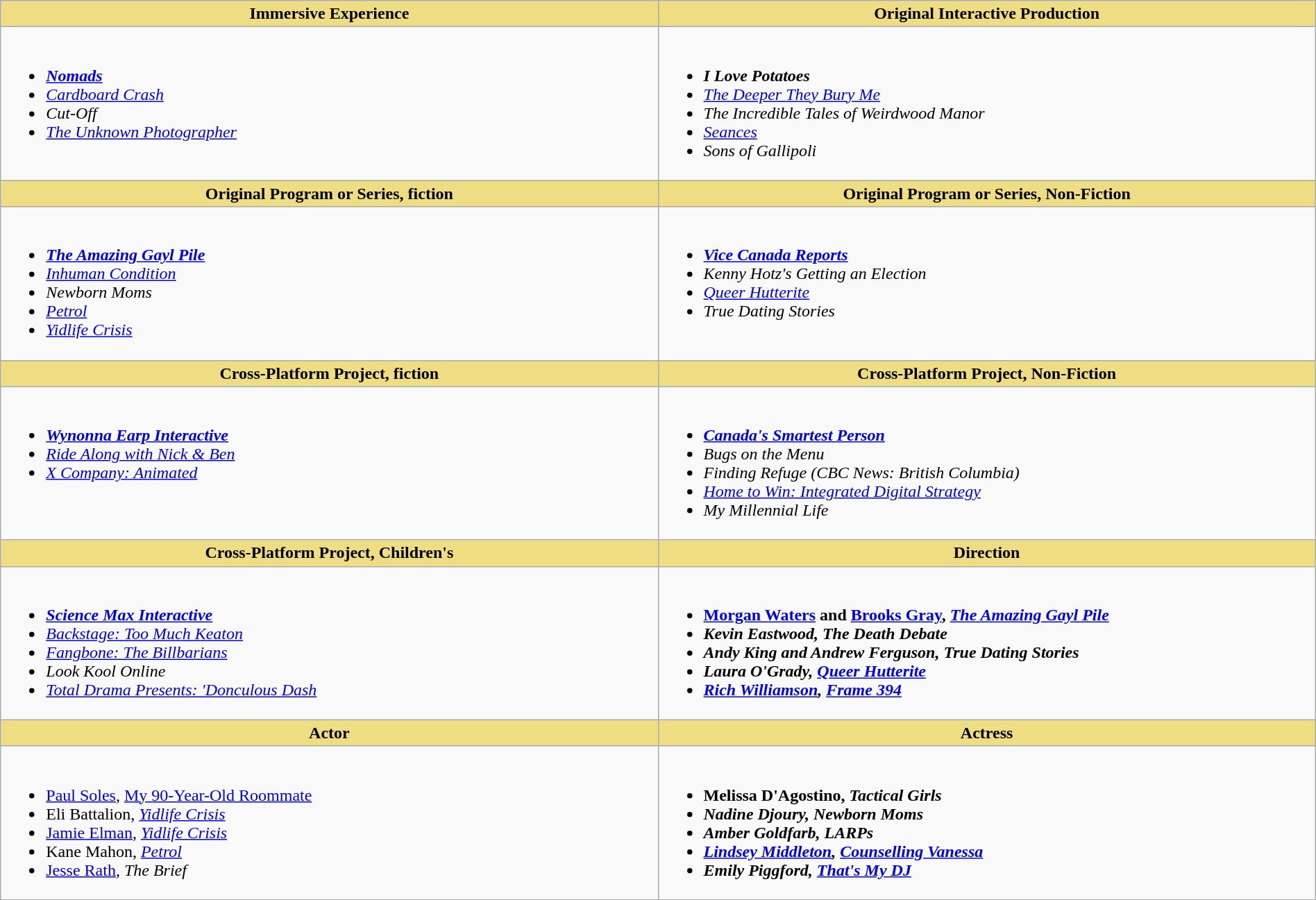<table class=wikitable width="100%">
<tr>
<th style="background:#EEDD82; width:50%">Immersive Experience</th>
<th style="background:#EEDD82; width:50%">Original Interactive Production</th>
</tr>
<tr>
<td valign="top"><br><ul><li> <strong><em><a href='#'>Nomads</a></em></strong></li><li><em><a href='#'>Cardboard Crash</a></em></li><li><em>Cut-Off</em></li><li><em><a href='#'>The Unknown Photographer</a></em></li></ul></td>
<td valign="top"><br><ul><li> <strong><em>I Love Potatoes</em></strong></li><li><em><a href='#'>The Deeper They Bury Me</a></em></li><li><em>The Incredible Tales of Weirdwood Manor</em></li><li><em><a href='#'>Seances</a></em></li><li><em>Sons of Gallipoli</em></li></ul></td>
</tr>
<tr>
<th style="background:#EEDD82; width:50%">Original Program or Series, fiction</th>
<th style="background:#EEDD82; width:50%">Original Program or Series, Non-Fiction</th>
</tr>
<tr>
<td valign="top"><br><ul><li> <strong><em><a href='#'>The Amazing Gayl Pile</a></em></strong></li><li><em><a href='#'>Inhuman Condition</a></em></li><li><em>Newborn Moms</em></li><li><em><a href='#'>Petrol</a></em></li><li><em><a href='#'>Yidlife Crisis</a></em></li></ul></td>
<td valign="top"><br><ul><li> <strong><em><a href='#'>Vice Canada Reports</a></em></strong></li><li><em>Kenny Hotz's Getting an Election</em></li><li><em><a href='#'>Queer Hutterite</a></em></li><li><em>True Dating Stories</em></li></ul></td>
</tr>
<tr>
<th style="background:#EEDD82; width:50%">Cross-Platform Project, fiction</th>
<th style="background:#EEDD82; width:50%">Cross-Platform Project, Non-Fiction</th>
</tr>
<tr>
<td valign="top"><br><ul><li> <strong><em><a href='#'>Wynonna Earp Interactive</a></em></strong></li><li><em><a href='#'>Ride Along with Nick & Ben</a></em></li><li><em><a href='#'>X Company: Animated</a></em></li></ul></td>
<td valign="top"><br><ul><li> <strong><em><a href='#'>Canada's Smartest Person</a></em></strong></li><li><em>Bugs on the Menu</em></li><li><em>Finding Refuge (CBC News: British Columbia)</em></li><li><em><a href='#'>Home to Win: Integrated Digital Strategy</a></em></li><li><em>My Millennial Life</em></li></ul></td>
</tr>
<tr>
<th style="background:#EEDD82; width:50%">Cross-Platform Project, Children's</th>
<th style="background:#EEDD82; width:50%">Direction</th>
</tr>
<tr>
<td valign="top"><br><ul><li> <strong><em><a href='#'>Science Max Interactive</a></em></strong></li><li><em><a href='#'>Backstage: Too Much Keaton</a></em></li><li><em><a href='#'>Fangbone: The Billbarians</a></em></li><li><em>Look Kool Online</em></li><li><em><a href='#'>Total Drama Presents: 'Donculous Dash</a></em></li></ul></td>
<td valign="top"><br><ul><li> <strong><a href='#'>Morgan Waters</a> and <a href='#'>Brooks Gray</a>, <em><a href='#'>The Amazing Gayl Pile</a><strong><em></li><li>Kevin Eastwood, </em>The Death Debate<em></li><li>Andy King and Andrew Ferguson, </em>True Dating Stories<em></li><li>Laura O'Grady, </em><a href='#'>Queer Hutterite</a><em></li><li><a href='#'>Rich Williamson</a>, </em><a href='#'>Frame 394</a><em></li></ul></td>
</tr>
<tr>
<th style="background:#EEDD82; width:50%">Actor</th>
<th style="background:#EEDD82; width:50%">Actress</th>
</tr>
<tr>
<td valign="top"><br><ul><li> </strong><a href='#'>Paul Soles</a>, </em><a href='#'>My 90-Year-Old Roommate</a></em></strong></li><li>Eli Battalion, <em><a href='#'>Yidlife Crisis</a></em></li><li><a href='#'>Jamie Elman</a>, <em><a href='#'>Yidlife Crisis</a></em></li><li>Kane Mahon, <em><a href='#'>Petrol</a></em></li><li><a href='#'>Jesse Rath</a>, <em>The Brief</em></li></ul></td>
<td valign="top"><br><ul><li> <strong>Melissa D'Agostino, <em>Tactical Girls<strong><em></li><li>Nadine Djoury, </em>Newborn Moms<em></li><li>Amber Goldfarb, </em>LARPs<em></li><li><a href='#'>Lindsey Middleton</a>, </em><a href='#'>Counselling Vanessa</a><em></li><li>Emily Piggford, </em><a href='#'>That's My DJ</a><em></li></ul></td>
</tr>
</table>
